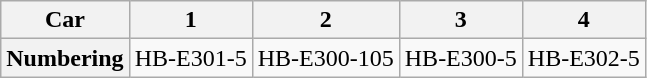<table class="wikitable">
<tr>
<th>Car</th>
<th>1</th>
<th>2</th>
<th>3</th>
<th>4</th>
</tr>
<tr>
<th>Numbering</th>
<td>HB-E301-5</td>
<td>HB-E300-105</td>
<td>HB-E300-5</td>
<td>HB-E302-5<br></td>
</tr>
</table>
